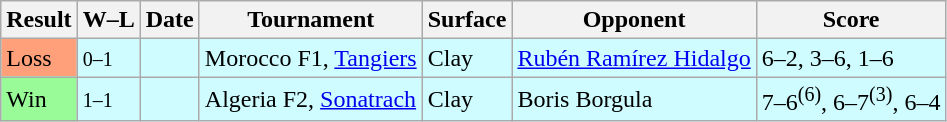<table class="sortable wikitable">
<tr>
<th>Result</th>
<th class="unsortable">W–L</th>
<th>Date</th>
<th>Tournament</th>
<th>Surface</th>
<th>Opponent</th>
<th class="unsortable">Score</th>
</tr>
<tr style="background:#cffcff;">
<td style="background:#ffa07a;">Loss</td>
<td><small>0–1</small></td>
<td></td>
<td>Morocco F1, <a href='#'>Tangiers</a></td>
<td>Clay</td>
<td> <a href='#'>Rubén Ramírez Hidalgo</a></td>
<td>6–2, 3–6, 1–6</td>
</tr>
<tr style="background:#cffcff;">
<td style="background:#98fb98;">Win</td>
<td><small>1–1</small></td>
<td></td>
<td>Algeria F2, <a href='#'>Sonatrach</a></td>
<td>Clay</td>
<td> Boris Borgula</td>
<td>7–6<sup>(6)</sup>, 6–7<sup>(3)</sup>, 6–4</td>
</tr>
</table>
